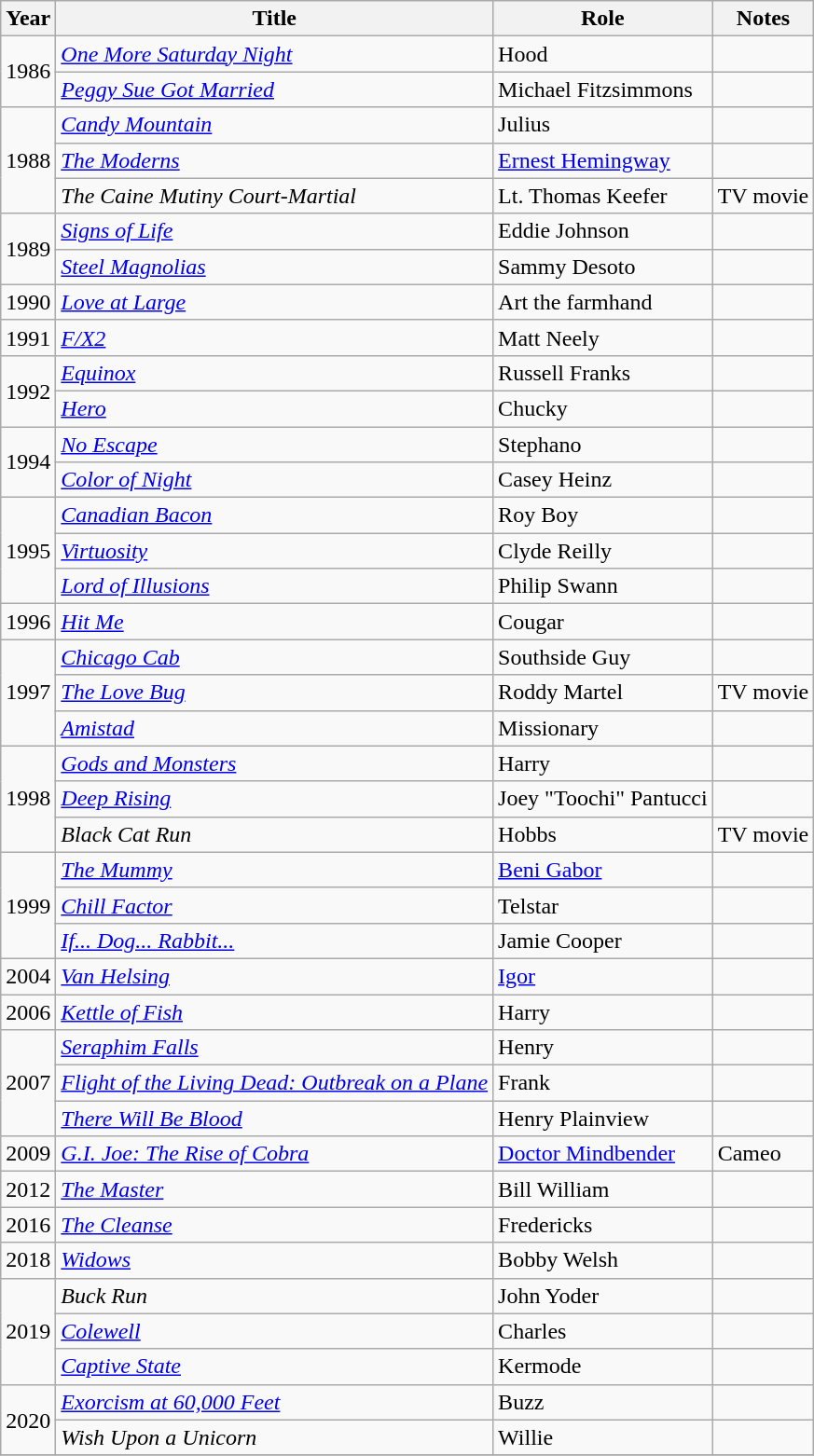<table class = "wikitable sortable">
<tr>
<th>Year</th>
<th>Title</th>
<th>Role</th>
<th class = "unsortable">Notes</th>
</tr>
<tr>
<td rowspan=2>1986</td>
<td><em><a href='#'>One More Saturday Night</a></em></td>
<td>Hood</td>
<td></td>
</tr>
<tr>
<td><em><a href='#'>Peggy Sue Got Married</a></em></td>
<td>Michael Fitzsimmons</td>
<td></td>
</tr>
<tr>
<td rowspan=3>1988</td>
<td><em><a href='#'>Candy Mountain</a></em></td>
<td>Julius</td>
<td></td>
</tr>
<tr>
<td><em><a href='#'>The Moderns</a></em></td>
<td><a href='#'>Ernest Hemingway</a></td>
<td></td>
</tr>
<tr>
<td><em>The Caine Mutiny Court-Martial</em></td>
<td>Lt. Thomas Keefer</td>
<td>TV movie</td>
</tr>
<tr>
<td rowspan=2>1989</td>
<td><em><a href='#'>Signs of Life</a></em></td>
<td>Eddie Johnson</td>
<td></td>
</tr>
<tr>
<td><em><a href='#'>Steel Magnolias</a></em></td>
<td>Sammy Desoto</td>
<td></td>
</tr>
<tr>
<td>1990</td>
<td><em><a href='#'>Love at Large</a></em></td>
<td>Art the farmhand</td>
<td></td>
</tr>
<tr>
<td>1991</td>
<td><em><a href='#'>F/X2</a></em></td>
<td>Matt Neely</td>
<td></td>
</tr>
<tr>
<td rowspan=2>1992</td>
<td><em><a href='#'>Equinox</a></em></td>
<td>Russell Franks</td>
<td></td>
</tr>
<tr>
<td><em><a href='#'>Hero</a></em></td>
<td>Chucky</td>
<td></td>
</tr>
<tr>
<td rowspan=2>1994</td>
<td><em><a href='#'>No Escape</a></em></td>
<td>Stephano</td>
<td></td>
</tr>
<tr>
<td><em><a href='#'>Color of Night</a></em></td>
<td>Casey Heinz</td>
<td></td>
</tr>
<tr>
<td rowspan=3>1995</td>
<td><em><a href='#'>Canadian Bacon</a></em></td>
<td>Roy Boy</td>
<td></td>
</tr>
<tr>
<td><em><a href='#'>Virtuosity</a></em></td>
<td>Clyde Reilly</td>
<td></td>
</tr>
<tr>
<td><em><a href='#'>Lord of Illusions</a></em></td>
<td>Philip Swann</td>
<td></td>
</tr>
<tr>
<td>1996</td>
<td><em><a href='#'>Hit Me</a></em></td>
<td>Cougar</td>
<td></td>
</tr>
<tr>
<td rowspan=3>1997</td>
<td><em><a href='#'>Chicago Cab</a></em></td>
<td>Southside Guy</td>
<td></td>
</tr>
<tr>
<td><em><a href='#'>The Love Bug</a></em></td>
<td>Roddy Martel</td>
<td>TV movie</td>
</tr>
<tr>
<td><em><a href='#'>Amistad</a></em></td>
<td>Missionary</td>
<td></td>
</tr>
<tr>
<td rowspan=3>1998</td>
<td><em><a href='#'>Gods and Monsters</a></em></td>
<td>Harry</td>
<td></td>
</tr>
<tr>
<td><em><a href='#'>Deep Rising</a></em></td>
<td>Joey "Toochi" Pantucci</td>
<td></td>
</tr>
<tr>
<td><em>Black Cat Run</em></td>
<td>Hobbs</td>
<td>TV movie</td>
</tr>
<tr>
<td rowspan=3>1999</td>
<td><em><a href='#'>The Mummy</a></em></td>
<td><a href='#'>Beni Gabor</a></td>
<td></td>
</tr>
<tr>
<td><em><a href='#'>Chill Factor</a></em></td>
<td>Telstar</td>
<td></td>
</tr>
<tr>
<td><em><a href='#'>If... Dog... Rabbit...</a></em></td>
<td>Jamie Cooper</td>
<td></td>
</tr>
<tr>
<td>2004</td>
<td><em><a href='#'>Van Helsing</a></em></td>
<td><a href='#'>Igor</a></td>
<td></td>
</tr>
<tr>
<td>2006</td>
<td><em><a href='#'>Kettle of Fish</a></em></td>
<td>Harry</td>
<td></td>
</tr>
<tr>
<td rowspan=3>2007</td>
<td><em><a href='#'>Seraphim Falls</a></em></td>
<td>Henry</td>
<td></td>
</tr>
<tr>
<td><em><a href='#'>Flight of the Living Dead: Outbreak on a Plane</a></em></td>
<td>Frank</td>
<td></td>
</tr>
<tr>
<td><em><a href='#'>There Will Be Blood</a></em></td>
<td>Henry Plainview</td>
<td></td>
</tr>
<tr>
<td>2009</td>
<td><em><a href='#'>G.I. Joe: The Rise of Cobra</a></em></td>
<td><a href='#'>Doctor Mindbender</a></td>
<td>Cameo</td>
</tr>
<tr>
<td>2012</td>
<td><em><a href='#'>The Master</a></em></td>
<td>Bill William</td>
<td></td>
</tr>
<tr>
<td>2016</td>
<td><em><a href='#'>The Cleanse</a></em></td>
<td>Fredericks</td>
<td></td>
</tr>
<tr>
<td>2018</td>
<td><em><a href='#'>Widows</a></em></td>
<td>Bobby Welsh</td>
<td></td>
</tr>
<tr>
<td rowspan=3>2019</td>
<td><em>Buck Run</em></td>
<td>John Yoder</td>
<td></td>
</tr>
<tr>
<td><em><a href='#'>Colewell</a></em></td>
<td>Charles</td>
<td></td>
</tr>
<tr>
<td><em><a href='#'>Captive State</a></em></td>
<td>Kermode</td>
<td></td>
</tr>
<tr>
<td rowspan=2>2020</td>
<td><em><a href='#'>Exorcism at 60,000 Feet</a></em></td>
<td>Buzz</td>
<td></td>
</tr>
<tr>
<td><em>Wish Upon a Unicorn</em></td>
<td>Willie</td>
<td></td>
</tr>
<tr>
</tr>
</table>
